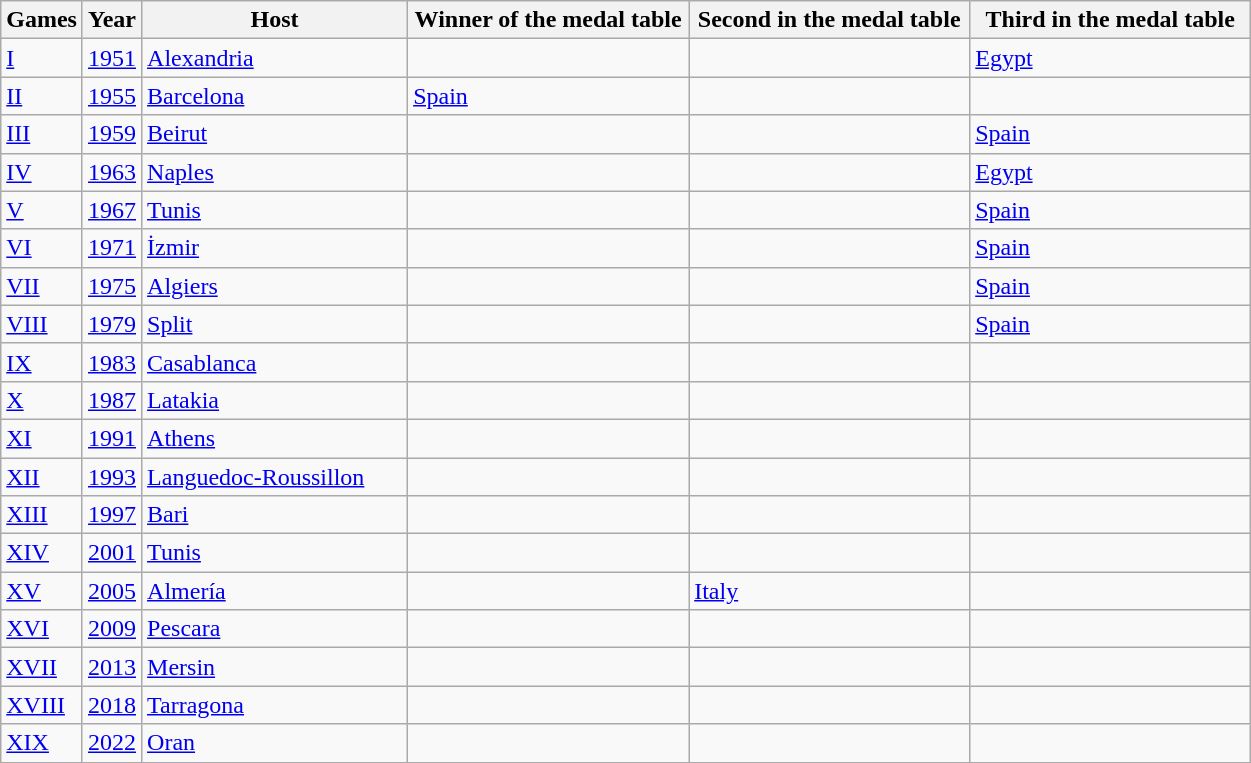<table class=wikitable style=font-size:100%;>
<tr>
<th width=40>Games</th>
<th width=30>Year</th>
<th width=170>Host</th>
<th width=180>Winner of the medal table</th>
<th width=180>Second in the medal table</th>
<th width=180>Third in the medal table</th>
</tr>
<tr>
<td><a href='#'>I</a></td>
<td><a href='#'>1951</a></td>
<td> <a href='#'>Alexandria</a></td>
<td></td>
<td></td>
<td> <a href='#'>Egypt</a></td>
</tr>
<tr>
<td><a href='#'>II</a></td>
<td><a href='#'>1955</a></td>
<td> <a href='#'>Barcelona</a></td>
<td> <a href='#'>Spain</a></td>
<td></td>
<td></td>
</tr>
<tr>
<td><a href='#'>III</a></td>
<td><a href='#'>1959</a></td>
<td> <a href='#'>Beirut</a></td>
<td></td>
<td></td>
<td> <a href='#'>Spain</a></td>
</tr>
<tr>
<td><a href='#'>IV</a></td>
<td><a href='#'>1963</a></td>
<td> <a href='#'>Naples</a></td>
<td></td>
<td></td>
<td> <a href='#'>Egypt</a></td>
</tr>
<tr>
<td><a href='#'>V</a></td>
<td><a href='#'>1967</a></td>
<td> <a href='#'>Tunis</a></td>
<td></td>
<td></td>
<td> <a href='#'>Spain</a></td>
</tr>
<tr>
<td><a href='#'>VI</a></td>
<td><a href='#'>1971</a></td>
<td> <a href='#'>İzmir</a></td>
<td></td>
<td></td>
<td> <a href='#'>Spain</a></td>
</tr>
<tr>
<td><a href='#'>VII</a></td>
<td><a href='#'>1975</a></td>
<td> <a href='#'>Algiers</a></td>
<td></td>
<td></td>
<td> <a href='#'>Spain</a></td>
</tr>
<tr>
<td><a href='#'>VIII</a></td>
<td><a href='#'>1979</a></td>
<td> <a href='#'>Split</a></td>
<td></td>
<td></td>
<td> <a href='#'>Spain</a></td>
</tr>
<tr>
<td><a href='#'>IX</a></td>
<td><a href='#'>1983</a></td>
<td> <a href='#'>Casablanca</a></td>
<td></td>
<td></td>
<td></td>
</tr>
<tr>
<td><a href='#'>X</a></td>
<td><a href='#'>1987</a></td>
<td> <a href='#'>Latakia</a></td>
<td></td>
<td></td>
<td></td>
</tr>
<tr>
<td><a href='#'>XI</a></td>
<td><a href='#'>1991</a></td>
<td> <a href='#'>Athens</a></td>
<td></td>
<td></td>
<td></td>
</tr>
<tr>
<td><a href='#'>XII</a></td>
<td><a href='#'>1993</a></td>
<td> <a href='#'>Languedoc-Roussillon</a></td>
<td></td>
<td></td>
<td></td>
</tr>
<tr>
<td><a href='#'>XIII</a></td>
<td><a href='#'>1997</a></td>
<td> <a href='#'>Bari</a></td>
<td></td>
<td></td>
<td></td>
</tr>
<tr>
<td><a href='#'>XIV</a></td>
<td><a href='#'>2001</a></td>
<td> <a href='#'>Tunis</a></td>
<td></td>
<td></td>
<td></td>
</tr>
<tr>
<td><a href='#'>XV</a></td>
<td><a href='#'>2005</a></td>
<td> <a href='#'>Almería</a></td>
<td></td>
<td> <a href='#'>Italy</a></td>
<td></td>
</tr>
<tr>
<td><a href='#'>XVI</a></td>
<td><a href='#'>2009</a></td>
<td> <a href='#'>Pescara</a></td>
<td></td>
<td></td>
<td></td>
</tr>
<tr>
<td><a href='#'>XVII</a></td>
<td><a href='#'>2013</a></td>
<td> <a href='#'>Mersin</a></td>
<td></td>
<td></td>
<td></td>
</tr>
<tr>
<td><a href='#'>XVIII</a></td>
<td><a href='#'>2018</a></td>
<td> <a href='#'>Tarragona</a></td>
<td></td>
<td></td>
<td></td>
</tr>
<tr>
<td><a href='#'>XIX</a></td>
<td><a href='#'>2022</a></td>
<td> <a href='#'>Oran</a></td>
<td></td>
<td></td>
<td></td>
</tr>
<tr>
</tr>
</table>
